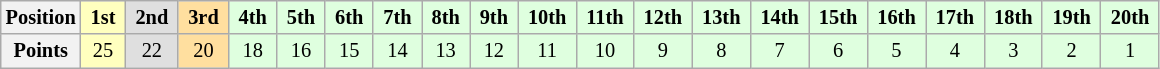<table class="wikitable" style="font-size:85%; text-align:center">
<tr>
<th>Position</th>
<td style="background:#ffffbf;"> <strong>1st</strong> </td>
<td style="background:#dfdfdf;"> <strong>2nd</strong> </td>
<td style="background:#ffdf9f;"> <strong>3rd</strong> </td>
<td style="background:#dfffdf;"> <strong>4th</strong> </td>
<td style="background:#dfffdf;"> <strong>5th</strong> </td>
<td style="background:#dfffdf;"> <strong>6th</strong> </td>
<td style="background:#dfffdf;"> <strong>7th</strong> </td>
<td style="background:#dfffdf;"> <strong>8th</strong> </td>
<td style="background:#dfffdf;"> <strong>9th</strong> </td>
<td style="background:#dfffdf;"> <strong>10th</strong> </td>
<td style="background:#dfffdf;"> <strong>11th</strong> </td>
<td style="background:#dfffdf;"> <strong>12th</strong> </td>
<td style="background:#dfffdf;"> <strong>13th</strong> </td>
<td style="background:#dfffdf;"> <strong>14th</strong> </td>
<td style="background:#dfffdf;"> <strong>15th</strong> </td>
<td style="background:#dfffdf;"> <strong>16th</strong> </td>
<td style="background:#dfffdf;"> <strong>17th</strong> </td>
<td style="background:#dfffdf;"> <strong>18th</strong> </td>
<td style="background:#dfffdf;"> <strong>19th</strong> </td>
<td style="background:#dfffdf;"> <strong>20th</strong> </td>
</tr>
<tr>
<th>Points</th>
<td style="background:#ffffbf;">25</td>
<td style="background:#dfdfdf;">22</td>
<td style="background:#ffdf9f;">20</td>
<td style="background:#dfffdf;">18</td>
<td style="background:#dfffdf;">16</td>
<td style="background:#dfffdf;">15</td>
<td style="background:#dfffdf;">14</td>
<td style="background:#dfffdf;">13</td>
<td style="background:#dfffdf;">12</td>
<td style="background:#dfffdf;">11</td>
<td style="background:#dfffdf;">10</td>
<td style="background:#dfffdf;">9</td>
<td style="background:#dfffdf;">8</td>
<td style="background:#dfffdf;">7</td>
<td style="background:#dfffdf;">6</td>
<td style="background:#dfffdf;">5</td>
<td style="background:#dfffdf;">4</td>
<td style="background:#dfffdf;">3</td>
<td style="background:#dfffdf;">2</td>
<td style="background:#dfffdf;">1</td>
</tr>
</table>
